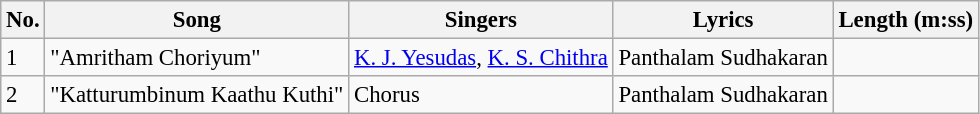<table class="wikitable" style="font-size:95%;">
<tr>
<th>No.</th>
<th>Song</th>
<th>Singers</th>
<th>Lyrics</th>
<th>Length (m:ss)</th>
</tr>
<tr>
<td>1</td>
<td>"Amritham Choriyum"</td>
<td><a href='#'>K. J. Yesudas</a>, <a href='#'>K. S. Chithra</a></td>
<td>Panthalam Sudhakaran</td>
<td></td>
</tr>
<tr>
<td>2</td>
<td>"Katturumbinum Kaathu Kuthi"</td>
<td>Chorus</td>
<td>Panthalam Sudhakaran</td>
<td></td>
</tr>
</table>
